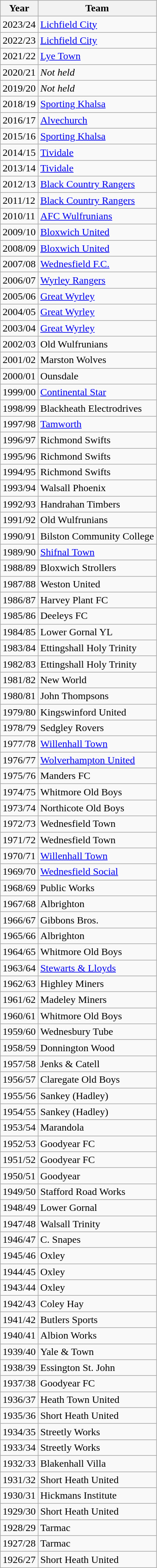<table class="wikitable">
<tr>
<th>Year</th>
<th>Team</th>
</tr>
<tr>
<td>2023/24</td>
<td><a href='#'>Lichfield City</a></td>
</tr>
<tr>
<td>2022/23</td>
<td><a href='#'>Lichfield City</a></td>
</tr>
<tr Lichfield City Fc>
<td>2021/22</td>
<td><a href='#'>Lye Town</a></td>
</tr>
<tr>
<td>2020/21</td>
<td><em>Not held</em></td>
</tr>
<tr>
<td>2019/20</td>
<td><em>Not held</em></td>
</tr>
<tr>
<td>2018/19</td>
<td><a href='#'>Sporting Khalsa</a></td>
</tr>
<tr>
<td>2016/17</td>
<td><a href='#'>Alvechurch</a></td>
</tr>
<tr>
<td>2015/16</td>
<td><a href='#'>Sporting Khalsa</a></td>
</tr>
<tr>
<td>2014/15</td>
<td><a href='#'>Tividale</a></td>
</tr>
<tr>
<td>2013/14</td>
<td><a href='#'>Tividale</a></td>
</tr>
<tr>
<td>2012/13</td>
<td><a href='#'>Black Country Rangers</a></td>
</tr>
<tr>
<td>2011/12</td>
<td><a href='#'>Black Country Rangers</a></td>
</tr>
<tr>
<td>2010/11</td>
<td><a href='#'>AFC Wulfrunians</a></td>
</tr>
<tr>
<td>2009/10</td>
<td><a href='#'>Bloxwich United</a></td>
</tr>
<tr>
<td>2008/09</td>
<td><a href='#'>Bloxwich United</a></td>
</tr>
<tr>
<td>2007/08</td>
<td><a href='#'>Wednesfield F.C.</a></td>
</tr>
<tr>
<td>2006/07</td>
<td><a href='#'>Wyrley Rangers</a></td>
</tr>
<tr>
<td>2005/06</td>
<td><a href='#'>Great Wyrley</a></td>
</tr>
<tr>
<td>2004/05</td>
<td><a href='#'>Great Wyrley</a></td>
</tr>
<tr>
<td>2003/04</td>
<td><a href='#'>Great Wyrley</a></td>
</tr>
<tr>
<td>2002/03</td>
<td>Old Wulfrunians</td>
</tr>
<tr>
<td>2001/02</td>
<td>Marston Wolves</td>
</tr>
<tr>
<td>2000/01</td>
<td>Ounsdale</td>
</tr>
<tr>
<td>1999/00</td>
<td><a href='#'>Continental Star</a></td>
</tr>
<tr>
<td>1998/99</td>
<td>Blackheath Electrodrives</td>
</tr>
<tr>
<td>1997/98</td>
<td><a href='#'>Tamworth</a></td>
</tr>
<tr>
<td>1996/97</td>
<td>Richmond Swifts</td>
</tr>
<tr>
<td>1995/96</td>
<td>Richmond Swifts</td>
</tr>
<tr>
<td>1994/95</td>
<td>Richmond Swifts</td>
</tr>
<tr>
<td>1993/94</td>
<td>Walsall Phoenix</td>
</tr>
<tr>
<td>1992/93</td>
<td>Handrahan Timbers</td>
</tr>
<tr>
<td>1991/92</td>
<td>Old Wulfrunians</td>
</tr>
<tr>
<td>1990/91</td>
<td>Bilston Community College</td>
</tr>
<tr>
<td>1989/90</td>
<td><a href='#'>Shifnal Town</a></td>
</tr>
<tr>
<td>1988/89</td>
<td>Bloxwich Strollers</td>
</tr>
<tr>
<td>1987/88</td>
<td>Weston United</td>
</tr>
<tr>
<td>1986/87</td>
<td>Harvey Plant FC</td>
</tr>
<tr>
<td>1985/86</td>
<td>Deeleys FC</td>
</tr>
<tr>
<td>1984/85</td>
<td>Lower Gornal YL</td>
</tr>
<tr>
<td>1983/84</td>
<td>Ettingshall Holy Trinity</td>
</tr>
<tr>
<td>1982/83</td>
<td>Ettingshall Holy Trinity</td>
</tr>
<tr>
<td>1981/82</td>
<td>New World</td>
</tr>
<tr>
<td>1980/81</td>
<td>John Thompsons</td>
</tr>
<tr>
<td>1979/80</td>
<td>Kingswinford United</td>
</tr>
<tr>
<td>1978/79</td>
<td>Sedgley Rovers</td>
</tr>
<tr>
<td>1977/78</td>
<td><a href='#'>Willenhall Town</a></td>
</tr>
<tr>
<td>1976/77</td>
<td><a href='#'>Wolverhampton United</a></td>
</tr>
<tr>
<td>1975/76</td>
<td>Manders FC</td>
</tr>
<tr>
<td>1974/75</td>
<td>Whitmore Old Boys</td>
</tr>
<tr>
<td>1973/74</td>
<td>Northicote Old Boys</td>
</tr>
<tr>
<td>1972/73</td>
<td>Wednesfield Town</td>
</tr>
<tr>
<td>1971/72</td>
<td>Wednesfield Town</td>
</tr>
<tr>
<td>1970/71</td>
<td><a href='#'>Willenhall Town</a></td>
</tr>
<tr>
<td>1969/70</td>
<td><a href='#'>Wednesfield Social</a></td>
</tr>
<tr>
<td>1968/69</td>
<td>Public Works</td>
</tr>
<tr>
<td>1967/68</td>
<td>Albrighton</td>
</tr>
<tr>
<td>1966/67</td>
<td>Gibbons Bros.</td>
</tr>
<tr>
<td>1965/66</td>
<td>Albrighton</td>
</tr>
<tr>
<td>1964/65</td>
<td>Whitmore Old Boys</td>
</tr>
<tr>
<td>1963/64</td>
<td><a href='#'>Stewarts & Lloyds</a></td>
</tr>
<tr>
<td>1962/63</td>
<td>Highley Miners</td>
</tr>
<tr>
<td>1961/62</td>
<td>Madeley Miners</td>
</tr>
<tr>
<td>1960/61</td>
<td>Whitmore Old Boys</td>
</tr>
<tr>
<td>1959/60</td>
<td>Wednesbury Tube</td>
</tr>
<tr>
<td>1958/59</td>
<td>Donnington Wood</td>
</tr>
<tr>
<td>1957/58</td>
<td>Jenks & Catell</td>
</tr>
<tr>
<td>1956/57</td>
<td>Claregate Old Boys</td>
</tr>
<tr>
<td>1955/56</td>
<td>Sankey (Hadley)</td>
</tr>
<tr>
<td>1954/55</td>
<td>Sankey (Hadley)</td>
</tr>
<tr>
<td>1953/54</td>
<td>Marandola</td>
</tr>
<tr>
<td>1952/53</td>
<td>Goodyear FC</td>
</tr>
<tr>
<td>1951/52</td>
<td>Goodyear FC</td>
</tr>
<tr>
<td>1950/51</td>
<td>Goodyear</td>
</tr>
<tr>
<td>1949/50</td>
<td>Stafford Road Works</td>
</tr>
<tr>
<td>1948/49</td>
<td>Lower Gornal</td>
</tr>
<tr>
<td>1947/48</td>
<td>Walsall Trinity</td>
</tr>
<tr>
<td>1946/47</td>
<td>C. Snapes</td>
</tr>
<tr>
<td>1945/46</td>
<td>Oxley</td>
</tr>
<tr>
<td>1944/45</td>
<td>Oxley</td>
</tr>
<tr>
<td>1943/44</td>
<td>Oxley</td>
</tr>
<tr>
<td>1942/43</td>
<td>Coley Hay</td>
</tr>
<tr>
<td>1941/42</td>
<td>Butlers Sports</td>
</tr>
<tr>
<td>1940/41</td>
<td>Albion Works</td>
</tr>
<tr>
<td>1939/40</td>
<td>Yale & Town</td>
</tr>
<tr>
<td>1938/39</td>
<td>Essington St. John</td>
</tr>
<tr>
<td>1937/38</td>
<td>Goodyear FC</td>
</tr>
<tr>
<td>1936/37</td>
<td>Heath Town United</td>
</tr>
<tr>
<td>1935/36</td>
<td>Short Heath United</td>
</tr>
<tr>
<td>1934/35</td>
<td>Streetly Works</td>
</tr>
<tr>
<td>1933/34</td>
<td>Streetly Works</td>
</tr>
<tr>
<td>1932/33</td>
<td>Blakenhall Villa</td>
</tr>
<tr>
<td>1931/32</td>
<td>Short Heath United</td>
</tr>
<tr>
<td>1930/31</td>
<td>Hickmans Institute</td>
</tr>
<tr>
<td>1929/30</td>
<td>Short Heath United</td>
</tr>
<tr>
<td>1928/29</td>
<td>Tarmac</td>
</tr>
<tr>
<td>1927/28</td>
<td>Tarmac</td>
</tr>
<tr>
<td>1926/27</td>
<td>Short Heath United</td>
</tr>
</table>
